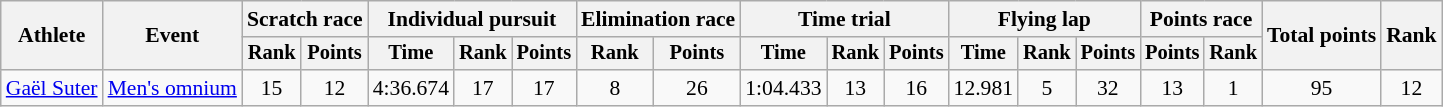<table class="wikitable" style="font-size:90%">
<tr>
<th rowspan="2">Athlete</th>
<th rowspan="2">Event</th>
<th colspan=2>Scratch race</th>
<th colspan=3>Individual pursuit</th>
<th colspan=2>Elimination race</th>
<th colspan=3>Time trial</th>
<th colspan=3>Flying lap</th>
<th colspan=2>Points race</th>
<th rowspan=2>Total points</th>
<th rowspan=2>Rank</th>
</tr>
<tr style="font-size:95%">
<th>Rank</th>
<th>Points</th>
<th>Time</th>
<th>Rank</th>
<th>Points</th>
<th>Rank</th>
<th>Points</th>
<th>Time</th>
<th>Rank</th>
<th>Points</th>
<th>Time</th>
<th>Rank</th>
<th>Points</th>
<th>Points</th>
<th>Rank</th>
</tr>
<tr align=center>
<td align=left><a href='#'>Gaël Suter</a></td>
<td align=left><a href='#'>Men's omnium</a></td>
<td>15</td>
<td>12</td>
<td>4:36.674</td>
<td>17</td>
<td>17</td>
<td>8</td>
<td>26</td>
<td>1:04.433</td>
<td>13</td>
<td>16</td>
<td>12.981</td>
<td>5</td>
<td>32</td>
<td>13</td>
<td>1</td>
<td>95</td>
<td>12</td>
</tr>
</table>
